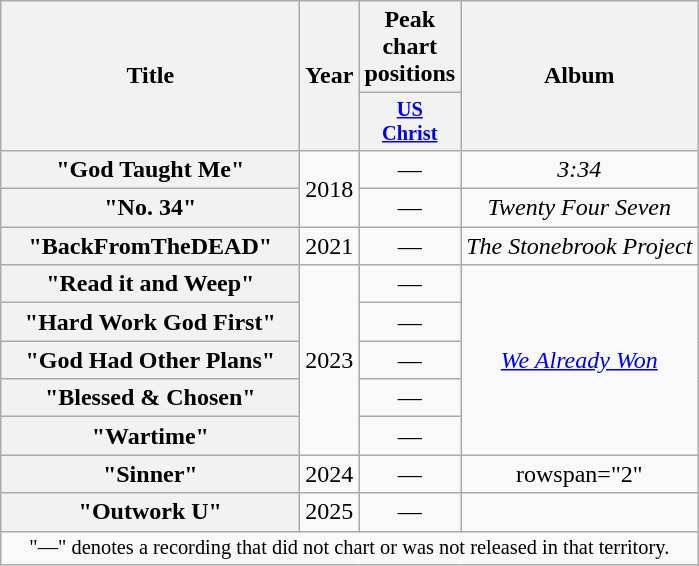<table class="wikitable plainrowheaders" style="text-align:center;">
<tr>
<th scope="col" rowspan="2" style="width:12em;">Title</th>
<th rowspan="2">Year</th>
<th>Peak chart positions</th>
<th rowspan="2">Album</th>
</tr>
<tr>
<th scope="col" style="width:3em;font-size:85%;"><a href='#'>US<br>Christ</a><br></th>
</tr>
<tr>
<th scope="row">"God Taught Me"</th>
<td rowspan="2">2018</td>
<td>—</td>
<td><em>3:34</em></td>
</tr>
<tr>
<th scope="row">"No. 34"</th>
<td>—</td>
<td><em>Twenty Four Seven</em></td>
</tr>
<tr>
<th scope="row">"BackFromTheDEAD"</th>
<td>2021</td>
<td>—</td>
<td><em>The Stonebrook Project</em></td>
</tr>
<tr>
<th scope="row">"Read it and Weep"</th>
<td rowspan="5">2023</td>
<td>—</td>
<td rowspan="5"><em><a href='#'>We Already Won</a></em></td>
</tr>
<tr>
<th scope="row">"Hard Work God First"</th>
<td>—</td>
</tr>
<tr>
<th scope="row">"God Had Other Plans"</th>
<td>—</td>
</tr>
<tr>
<th scope="row">"Blessed & Chosen"</th>
<td>—</td>
</tr>
<tr>
<th scope="row">"Wartime"</th>
<td>—</td>
</tr>
<tr>
<th scope="row">"Sinner"</th>
<td>2024</td>
<td>—</td>
<td>rowspan="2" </td>
</tr>
<tr>
<th scope="row">"Outwork U"</th>
<td>2025</td>
<td>—</td>
</tr>
<tr>
<td colspan="10" style="font-size:85%">"—" denotes a recording that did not chart or was not released in that territory.</td>
</tr>
</table>
